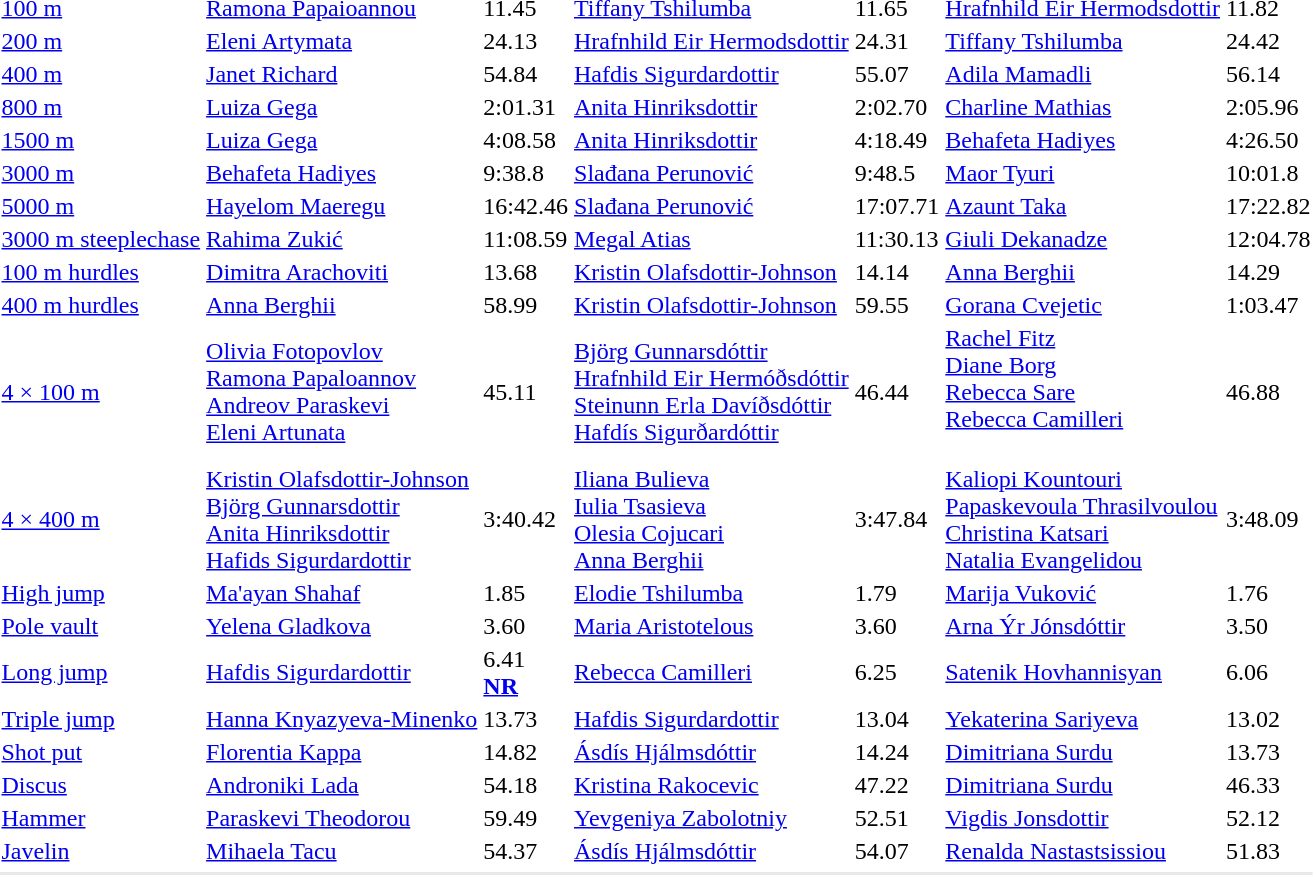<table>
<tr>
<td><a href='#'>100 m</a></td>
<td><a href='#'>Ramona Papaioannou</a><br></td>
<td>11.45</td>
<td><a href='#'>Tiffany Tshilumba</a><br></td>
<td>11.65</td>
<td><a href='#'>Hrafnhild Eir Hermodsdottir</a><br></td>
<td>11.82</td>
</tr>
<tr>
<td><a href='#'>200 m</a></td>
<td><a href='#'>Eleni Artymata</a><br></td>
<td>24.13</td>
<td><a href='#'>Hrafnhild Eir Hermodsdottir</a><br></td>
<td>24.31</td>
<td><a href='#'>Tiffany Tshilumba</a><br></td>
<td>24.42</td>
</tr>
<tr>
<td><a href='#'>400 m</a></td>
<td><a href='#'>Janet Richard</a><br></td>
<td>54.84</td>
<td><a href='#'>Hafdis Sigurdardottir</a><br></td>
<td>55.07</td>
<td><a href='#'>Adila Mamadli</a><br></td>
<td>56.14</td>
</tr>
<tr>
<td><a href='#'>800 m</a></td>
<td><a href='#'>Luiza Gega</a><br></td>
<td>2:01.31</td>
<td><a href='#'>Anita Hinriksdottir</a><br></td>
<td>2:02.70</td>
<td><a href='#'>Charline Mathias</a><br></td>
<td>2:05.96</td>
</tr>
<tr>
<td><a href='#'>1500 m</a></td>
<td><a href='#'>Luiza Gega</a><br></td>
<td>4:08.58</td>
<td><a href='#'>Anita Hinriksdottir</a><br></td>
<td>4:18.49</td>
<td><a href='#'>Behafeta Hadiyes</a><br></td>
<td>4:26.50</td>
</tr>
<tr>
<td><a href='#'>3000 m</a></td>
<td><a href='#'>Behafeta Hadiyes</a><br></td>
<td>9:38.8</td>
<td><a href='#'>Slađana Perunović</a><br></td>
<td>9:48.5</td>
<td><a href='#'>Maor Tyuri</a><br></td>
<td>10:01.8</td>
</tr>
<tr>
<td><a href='#'>5000 m</a></td>
<td><a href='#'>Hayelom Maeregu</a><br></td>
<td>16:42.46</td>
<td><a href='#'>Slađana Perunović</a><br></td>
<td>17:07.71</td>
<td><a href='#'>Azaunt Taka</a><br></td>
<td>17:22.82</td>
</tr>
<tr>
<td><a href='#'>3000 m steeplechase</a></td>
<td><a href='#'>Rahima Zukić</a><br></td>
<td>11:08.59</td>
<td><a href='#'>Megal Atias</a><br></td>
<td>11:30.13</td>
<td><a href='#'>Giuli Dekanadze</a><br></td>
<td>12:04.78</td>
</tr>
<tr>
<td><a href='#'>100 m hurdles</a></td>
<td><a href='#'>Dimitra Arachoviti</a><br></td>
<td>13.68</td>
<td><a href='#'>Kristin Olafsdottir-Johnson</a><br></td>
<td>14.14</td>
<td><a href='#'>Anna Berghii</a><br></td>
<td>14.29</td>
</tr>
<tr>
<td><a href='#'>400 m hurdles</a></td>
<td><a href='#'>Anna Berghii</a><br></td>
<td>58.99</td>
<td><a href='#'>Kristin Olafsdottir-Johnson</a><br></td>
<td>59.55</td>
<td><a href='#'>Gorana Cvejetic</a><br></td>
<td>1:03.47</td>
</tr>
<tr>
<td><a href='#'>4 × 100 m</a></td>
<td><a href='#'>Olivia Fotopovlov</a><br><a href='#'>Ramona Papaloannov</a><br><a href='#'>Andreov Paraskevi</a><br><a href='#'>Eleni Artunata</a><br></td>
<td>45.11</td>
<td><a href='#'>Björg Gunnarsdóttir</a><br><a href='#'>Hrafnhild Eir Hermóðsdóttir</a><br><a href='#'>Steinunn Erla Davíðsdóttir</a><br><a href='#'>Hafdís Sigurðardóttir</a><br></td>
<td>46.44</td>
<td><a href='#'>Rachel Fitz</a><br><a href='#'>Diane Borg</a><br><a href='#'>Rebecca Sare</a><br><a href='#'>Rebecca Camilleri</a><br><br></td>
<td>46.88</td>
</tr>
<tr>
<td><a href='#'>4 × 400 m</a></td>
<td><a href='#'>Kristin Olafsdottir-Johnson</a><br><a href='#'>Björg Gunnarsdottir</a><br><a href='#'>Anita Hinriksdottir</a><br><a href='#'>Hafids Sigurdardottir</a><br></td>
<td>3:40.42</td>
<td><a href='#'>Iliana Bulieva</a><br><a href='#'>Iulia Tsasieva</a><br><a href='#'>Olesia Cojucari</a><br><a href='#'>Anna Berghii</a><br></td>
<td>3:47.84</td>
<td><a href='#'>Kaliopi Kountouri</a><br><a href='#'>Papaskevoula Thrasilvoulou</a><br><a href='#'>Christina Katsari</a><br><a href='#'>Natalia Evangelidou</a><br></td>
<td>3:48.09</td>
</tr>
<tr>
<td><a href='#'>High jump</a></td>
<td><a href='#'>Ma'ayan Shahaf</a><br></td>
<td>1.85</td>
<td><a href='#'>Elodie Tshilumba</a><br></td>
<td>1.79</td>
<td><a href='#'>Marija Vuković</a><br></td>
<td>1.76</td>
</tr>
<tr>
<td><a href='#'>Pole vault</a></td>
<td><a href='#'>Yelena Gladkova</a><br></td>
<td>3.60</td>
<td><a href='#'>Maria Aristotelous</a><br></td>
<td>3.60</td>
<td><a href='#'>Arna Ýr Jónsdóttir</a><br></td>
<td>3.50</td>
</tr>
<tr>
<td><a href='#'>Long jump</a></td>
<td><a href='#'>Hafdis Sigurdardottir</a><br></td>
<td>6.41<br><strong><a href='#'>NR</a></strong></td>
<td><a href='#'>Rebecca Camilleri</a><br></td>
<td>6.25</td>
<td><a href='#'>Satenik Hovhannisyan</a><br></td>
<td>6.06</td>
</tr>
<tr>
<td><a href='#'>Triple jump</a></td>
<td><a href='#'>Hanna Knyazyeva-Minenko</a><br></td>
<td>13.73</td>
<td><a href='#'>Hafdis Sigurdardottir</a><br></td>
<td>13.04</td>
<td><a href='#'>Yekaterina Sariyeva</a><br></td>
<td>13.02</td>
</tr>
<tr>
<td><a href='#'>Shot put</a></td>
<td><a href='#'>Florentia Kappa</a><br></td>
<td>14.82</td>
<td><a href='#'>Ásdís Hjálmsdóttir</a><br></td>
<td>14.24</td>
<td><a href='#'>Dimitriana Surdu</a><br></td>
<td>13.73</td>
</tr>
<tr>
<td><a href='#'>Discus</a></td>
<td><a href='#'>Androniki Lada</a><br></td>
<td>54.18</td>
<td><a href='#'>Kristina Rakocevic</a><br></td>
<td>47.22</td>
<td><a href='#'>Dimitriana Surdu</a><br></td>
<td>46.33</td>
</tr>
<tr>
<td><a href='#'>Hammer</a></td>
<td><a href='#'>Paraskevi Theodorou</a><br></td>
<td>59.49</td>
<td><a href='#'>Yevgeniya Zabolotniy</a><br></td>
<td>52.51</td>
<td><a href='#'>Vigdis Jonsdottir</a><br></td>
<td>52.12</td>
</tr>
<tr>
<td><a href='#'>Javelin</a></td>
<td><a href='#'>Mihaela Tacu</a><br></td>
<td>54.37</td>
<td><a href='#'>Ásdís Hjálmsdóttir</a><br></td>
<td>54.07</td>
<td><a href='#'>Renalda Nastastsissiou</a><br></td>
<td>51.83</td>
</tr>
<tr>
</tr>
<tr bgcolor= e8e8e8>
<td colspan=7></td>
</tr>
</table>
